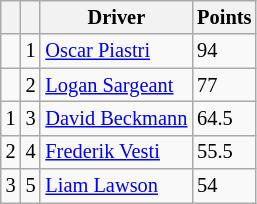<table class="wikitable" style="font-size: 85%;">
<tr>
<th></th>
<th></th>
<th>Driver</th>
<th>Points</th>
</tr>
<tr>
<td align="left"></td>
<td align="center">1</td>
<td> <a href='#'>Oscar Piastri</a></td>
<td>94</td>
</tr>
<tr>
<td align="left"></td>
<td align="center">2</td>
<td> <a href='#'>Logan Sargeant</a></td>
<td>77</td>
</tr>
<tr>
<td align="left"> 1</td>
<td align="center">3</td>
<td> <a href='#'>David Beckmann</a></td>
<td>64.5</td>
</tr>
<tr>
<td align="left"> 2</td>
<td align="center">4</td>
<td>  <a href='#'>Frederik Vesti</a></td>
<td>55.5</td>
</tr>
<tr>
<td align="left"> 3</td>
<td align="center">5</td>
<td> <a href='#'>Liam Lawson</a></td>
<td>54</td>
</tr>
</table>
